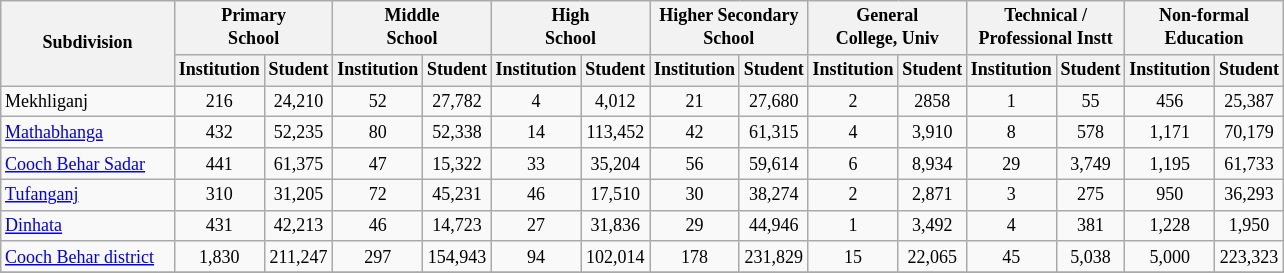<table class="wikitable" style="text-align:center;font-size: 9pt">
<tr>
<th width="110" rowspan="2">Subdivision</th>
<th colspan="2">Primary<br>School</th>
<th colspan="2">Middle<br>School</th>
<th colspan="2">High<br>School</th>
<th colspan="2">Higher Secondary<br>School</th>
<th colspan="2">General<br>College, Univ</th>
<th colspan="2">Technical /<br>Professional Instt</th>
<th colspan="2">Non-formal<br>Education</th>
</tr>
<tr>
<th width="30">Institution</th>
<th width="30">Student</th>
<th width="30">Institution</th>
<th width="30">Student</th>
<th width="30">Institution</th>
<th width="30">Student</th>
<th width="30">Institution</th>
<th width="30">Student</th>
<th width="30">Institution</th>
<th width="30">Student</th>
<th width="30">Institution</th>
<th width="30">Student</th>
<th width="30">Institution</th>
<th width="30">Student<br></th>
</tr>
<tr>
<td align=left>Mekhliganj</td>
<td align="center">216</td>
<td align="center">24,210</td>
<td align="center">52</td>
<td align="center">27,782</td>
<td align="center">4</td>
<td align="center">4,012</td>
<td align="center">21</td>
<td align="center">27,680</td>
<td align="center">2</td>
<td align="center">2858</td>
<td align="center">1</td>
<td align="center">55</td>
<td align="center">456</td>
<td align="center">25,387</td>
</tr>
<tr>
<td align=left><a href='#'>Mathabhanga</a></td>
<td align="center">432</td>
<td align="center">52,235</td>
<td align="center">80</td>
<td align="center">52,338</td>
<td align="center">14</td>
<td align="center">113,452</td>
<td align="center">42</td>
<td align="center">61,315</td>
<td align="center">4</td>
<td align="center">3,910</td>
<td align="center">8</td>
<td align="center">578</td>
<td align="center">1,171</td>
<td align="center">70,179</td>
</tr>
<tr>
<td align=left><a href='#'>Cooch Behar Sadar</a></td>
<td align="center">441</td>
<td align="center">61,375</td>
<td align="center">47</td>
<td align="center">15,322</td>
<td align="center">33</td>
<td align="center">35,204</td>
<td align="center">56</td>
<td align="center">59,614</td>
<td align="center">6</td>
<td align="center">8,934</td>
<td align="center">29</td>
<td align="center">3,749</td>
<td align="center">1,195</td>
<td align="center">61,733</td>
</tr>
<tr>
<td align=left><a href='#'>Tufanganj</a></td>
<td align="center">310</td>
<td align="center">31,205</td>
<td align="center">72</td>
<td align="center">45,231</td>
<td align="center">46</td>
<td align="center">17,510</td>
<td align="center">30</td>
<td align="center">38,274</td>
<td align="center">2</td>
<td align="center">2,871</td>
<td align="center">3</td>
<td align="center">275</td>
<td align="center">950</td>
<td align="center">36,293</td>
</tr>
<tr>
<td align=left><a href='#'>Dinhata</a></td>
<td align="center">431</td>
<td align="center">42,213</td>
<td align="center">46</td>
<td align="center">14,723</td>
<td align="center">27</td>
<td align="center">31,836</td>
<td align="center">29</td>
<td align="center">44,946</td>
<td align="center">1</td>
<td align="center">3,492</td>
<td align="center">4</td>
<td align="center">381</td>
<td align="center">1,228</td>
<td align="center">1,950</td>
</tr>
<tr>
<td align=left><a href='#'>Cooch Behar district</a></td>
<td align="center">1,830</td>
<td align="center">211,247</td>
<td align="center">297</td>
<td align="center">154,943</td>
<td align="center">94</td>
<td align="center">102,014</td>
<td align="center">178</td>
<td align="center">231,829</td>
<td align="center">15</td>
<td align="center">22,065</td>
<td align="center">45</td>
<td align="center">5,038</td>
<td align="center">5,000</td>
<td align="center">223,323</td>
</tr>
<tr>
</tr>
</table>
